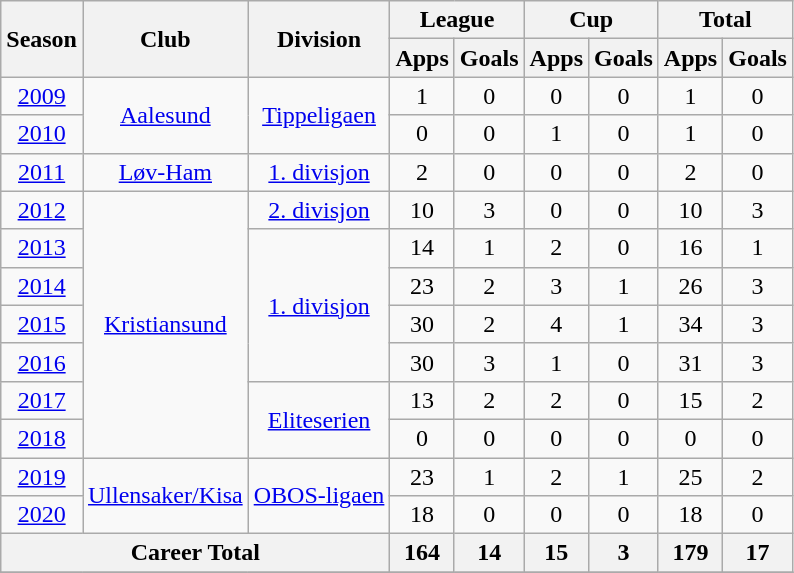<table class="wikitable" style="text-align: center;">
<tr>
<th rowspan="2">Season</th>
<th rowspan="2">Club</th>
<th rowspan="2">Division</th>
<th colspan="2">League</th>
<th colspan="2">Cup</th>
<th colspan="2">Total</th>
</tr>
<tr>
<th>Apps</th>
<th>Goals</th>
<th>Apps</th>
<th>Goals</th>
<th>Apps</th>
<th>Goals</th>
</tr>
<tr>
<td><a href='#'>2009</a></td>
<td rowspan="2" valign="center"><a href='#'>Aalesund</a></td>
<td rowspan="2" valign="center"><a href='#'>Tippeligaen</a></td>
<td>1</td>
<td>0</td>
<td>0</td>
<td>0</td>
<td>1</td>
<td>0</td>
</tr>
<tr>
<td><a href='#'>2010</a></td>
<td>0</td>
<td>0</td>
<td>1</td>
<td>0</td>
<td>1</td>
<td>0</td>
</tr>
<tr>
<td><a href='#'>2011</a></td>
<td rowspan="1" valign="center"><a href='#'>Løv-Ham</a></td>
<td rowspan="1" valign="center"><a href='#'>1. divisjon</a></td>
<td>2</td>
<td>0</td>
<td>0</td>
<td>0</td>
<td>2</td>
<td>0</td>
</tr>
<tr>
<td><a href='#'>2012</a></td>
<td rowspan="7" valign="center"><a href='#'>Kristiansund</a></td>
<td rowspan="1" valign="center"><a href='#'>2. divisjon</a></td>
<td>10</td>
<td>3</td>
<td>0</td>
<td>0</td>
<td>10</td>
<td>3</td>
</tr>
<tr>
<td><a href='#'>2013</a></td>
<td rowspan="4" valign="center"><a href='#'>1. divisjon</a></td>
<td>14</td>
<td>1</td>
<td>2</td>
<td>0</td>
<td>16</td>
<td>1</td>
</tr>
<tr>
<td><a href='#'>2014</a></td>
<td>23</td>
<td>2</td>
<td>3</td>
<td>1</td>
<td>26</td>
<td>3</td>
</tr>
<tr>
<td><a href='#'>2015</a></td>
<td>30</td>
<td>2</td>
<td>4</td>
<td>1</td>
<td>34</td>
<td>3</td>
</tr>
<tr>
<td><a href='#'>2016</a></td>
<td>30</td>
<td>3</td>
<td>1</td>
<td>0</td>
<td>31</td>
<td>3</td>
</tr>
<tr>
<td><a href='#'>2017</a></td>
<td rowspan="2" valign="center"><a href='#'>Eliteserien</a></td>
<td>13</td>
<td>2</td>
<td>2</td>
<td>0</td>
<td>15</td>
<td>2</td>
</tr>
<tr>
<td><a href='#'>2018</a></td>
<td>0</td>
<td>0</td>
<td>0</td>
<td>0</td>
<td>0</td>
<td>0</td>
</tr>
<tr>
<td><a href='#'>2019</a></td>
<td rowspan="2" valign="center"><a href='#'>Ullensaker/Kisa</a></td>
<td rowspan="2" valign="center"><a href='#'>OBOS-ligaen</a></td>
<td>23</td>
<td>1</td>
<td>2</td>
<td>1</td>
<td>25</td>
<td>2</td>
</tr>
<tr>
<td><a href='#'>2020</a></td>
<td>18</td>
<td>0</td>
<td>0</td>
<td>0</td>
<td>18</td>
<td>0</td>
</tr>
<tr>
<th colspan="3">Career Total</th>
<th>164</th>
<th>14</th>
<th>15</th>
<th>3</th>
<th>179</th>
<th>17</th>
</tr>
<tr>
</tr>
</table>
